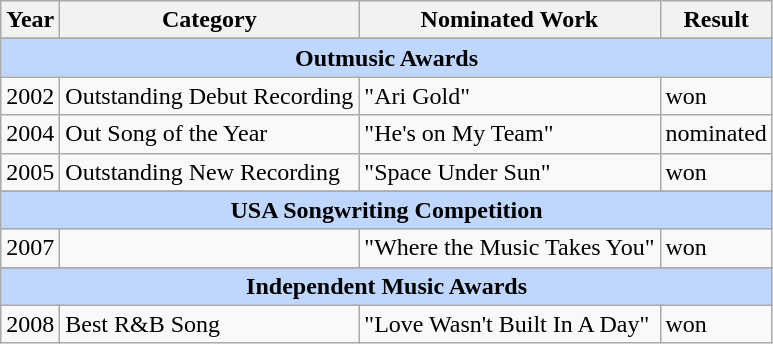<table class="wikitable">
<tr ---- bgcolor="#ebf5ff">
<th>Year</th>
<th>Category</th>
<th>Nominated Work</th>
<th>Result</th>
</tr>
<tr>
</tr>
<tr ---- bgcolor="#bfd7ff">
<td colspan=6 align=center><strong>Outmusic Awards</strong></td>
</tr>
<tr>
<td>2002</td>
<td>Outstanding Debut Recording</td>
<td>"Ari Gold"</td>
<td>won</td>
</tr>
<tr>
<td>2004</td>
<td>Out Song of the Year</td>
<td>"He's on My Team"</td>
<td>nominated</td>
</tr>
<tr>
<td>2005</td>
<td>Outstanding New Recording</td>
<td>"Space Under Sun"</td>
<td>won</td>
</tr>
<tr>
</tr>
<tr ---- bgcolor="#bfd7ff">
<td colspan=6 align=center><strong>USA Songwriting Competition</strong></td>
</tr>
<tr>
<td>2007</td>
<td></td>
<td>"Where the Music Takes You"</td>
<td>won</td>
</tr>
<tr>
</tr>
<tr ---- bgcolor="#bfd7ff">
<td colspan=6 align=center><strong>Independent Music Awards</strong></td>
</tr>
<tr>
<td>2008</td>
<td>Best R&B Song</td>
<td>"Love Wasn't Built In A Day"</td>
<td>won</td>
</tr>
</table>
